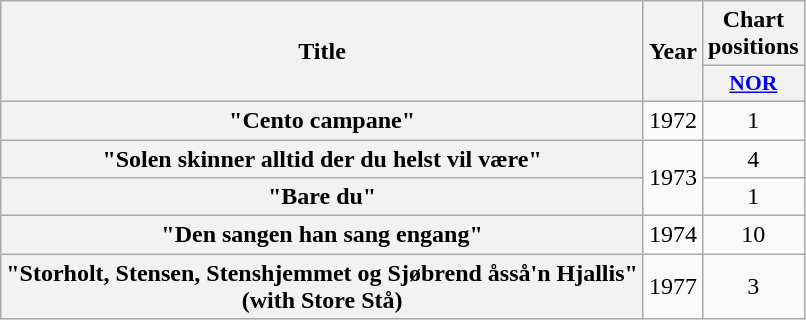<table class="wikitable plainrowheaders" style="text-align:center;">
<tr>
<th rowspan="2">Title</th>
<th rowspan="2">Year</th>
<th colspan="1">Chart positions</th>
</tr>
<tr>
<th style="width:2em;font-size:90%;"><a href='#'>NOR</a><br></th>
</tr>
<tr>
<th scope="row">"Cento campane"</th>
<td>1972</td>
<td>1</td>
</tr>
<tr>
<th scope="row">"Solen skinner alltid der du helst vil være"</th>
<td rowspan="2">1973</td>
<td>4</td>
</tr>
<tr>
<th scope="row">"Bare du"</th>
<td>1</td>
</tr>
<tr>
<th scope="row">"Den sangen han sang engang"</th>
<td>1974</td>
<td>10</td>
</tr>
<tr>
<th scope="row">"Storholt, Stensen, Stenshjemmet og Sjøbrend åsså'n Hjallis" <br> (with Store Stå)</th>
<td>1977</td>
<td>3</td>
</tr>
</table>
